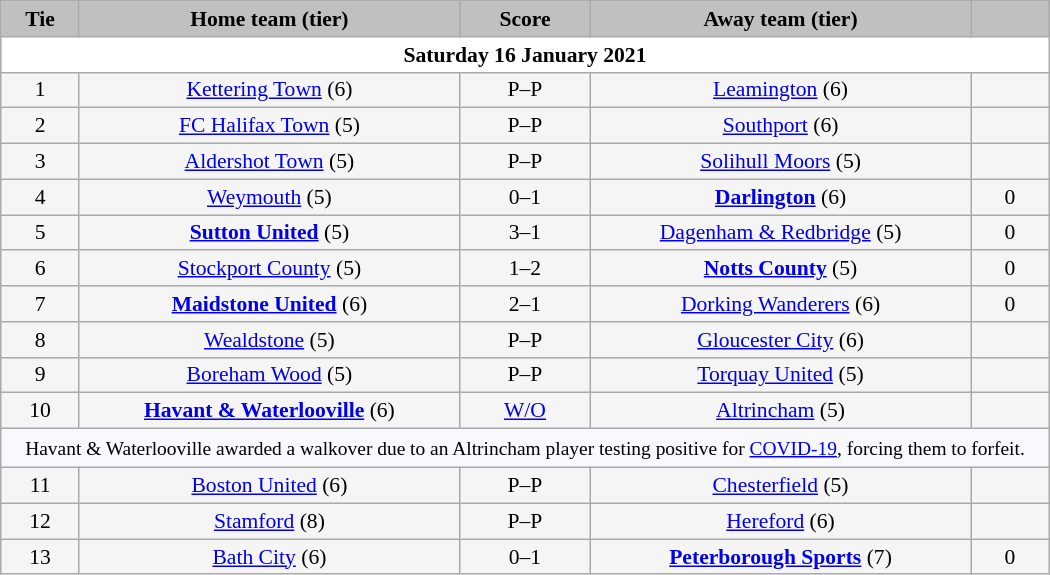<table class="wikitable" style="width: 700px; background:WhiteSmoke; text-align:center; font-size:90%">
<tr>
<td scope="col" style="width:  7.50%; background:silver;"><strong>Tie</strong></td>
<td scope="col" style="width: 36.25%; background:silver;"><strong>Home team (tier)</strong></td>
<td scope="col" style="width: 12.50%; background:silver;"><strong>Score</strong></td>
<td scope="col" style="width: 36.25%; background:silver;"><strong>Away team (tier)</strong></td>
<td scope="col" style="width:  7.50%; background:silver;"><strong></strong></td>
</tr>
<tr>
<td colspan="5" style= background:White><strong>Saturday 16 January 2021</strong></td>
</tr>
<tr>
<td>1</td>
<td><a href='#'>Kettering Town</a> (6)</td>
<td>P–P</td>
<td><a href='#'>Leamington</a> (6)</td>
<td></td>
</tr>
<tr>
<td>2</td>
<td><a href='#'>FC Halifax Town</a> (5)</td>
<td>P–P</td>
<td><a href='#'>Southport</a> (6)</td>
<td></td>
</tr>
<tr>
<td>3</td>
<td><a href='#'>Aldershot Town</a> (5)</td>
<td>P–P</td>
<td><a href='#'>Solihull Moors</a> (5)</td>
<td></td>
</tr>
<tr>
<td>4</td>
<td><a href='#'>Weymouth</a> (5)</td>
<td>0–1</td>
<td><strong><a href='#'>Darlington</a></strong> (6)</td>
<td>0</td>
</tr>
<tr>
<td>5</td>
<td><strong><a href='#'>Sutton United</a></strong> (5)</td>
<td>3–1</td>
<td><a href='#'>Dagenham & Redbridge</a> (5)</td>
<td>0</td>
</tr>
<tr>
<td>6</td>
<td><a href='#'>Stockport County</a> (5)</td>
<td>1–2</td>
<td><strong><a href='#'>Notts County</a></strong> (5)</td>
<td>0</td>
</tr>
<tr>
<td>7</td>
<td><strong><a href='#'>Maidstone United</a></strong> (6)</td>
<td>2–1</td>
<td><a href='#'>Dorking Wanderers</a> (6)</td>
<td>0</td>
</tr>
<tr>
<td>8</td>
<td><a href='#'>Wealdstone</a> (5)</td>
<td>P–P</td>
<td><a href='#'>Gloucester City</a> (6)</td>
<td></td>
</tr>
<tr>
<td>9</td>
<td><a href='#'>Boreham Wood</a> (5)</td>
<td>P–P</td>
<td><a href='#'>Torquay United</a> (5)</td>
<td></td>
</tr>
<tr>
<td>10</td>
<td><strong><a href='#'>Havant & Waterlooville</a></strong> (6)</td>
<td><a href='#'>W/O</a></td>
<td><a href='#'>Altrincham</a> (5)</td>
<td></td>
</tr>
<tr>
<td colspan="5" style="background:GhostWhite; height:20px; text-align:center; font-size:90%">Havant & Waterlooville awarded a walkover due to an Altrincham player testing positive for <a href='#'>COVID-19</a>, forcing them to forfeit.</td>
</tr>
<tr>
<td>11</td>
<td><a href='#'>Boston United</a> (6)</td>
<td>P–P</td>
<td><a href='#'>Chesterfield</a> (5)</td>
<td></td>
</tr>
<tr>
<td>12</td>
<td><a href='#'>Stamford</a> (8)</td>
<td>P–P</td>
<td><a href='#'>Hereford</a> (6)</td>
<td></td>
</tr>
<tr>
<td>13</td>
<td><a href='#'>Bath City</a> (6)</td>
<td>0–1</td>
<td><strong><a href='#'>Peterborough Sports</a></strong> (7)</td>
<td>0</td>
</tr>
</table>
